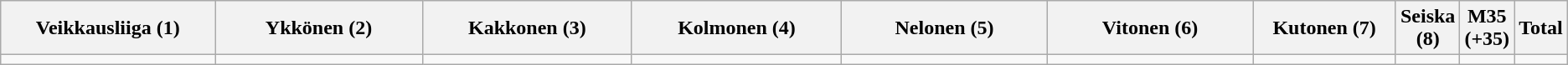<table class="wikitable">
<tr>
<th width="15%">Veikkausliiga (1)</th>
<th width="15%">Ykkönen (2)</th>
<th width="15%">Kakkonen (3)</th>
<th width="15%">Kolmonen (4)</th>
<th width="15%">Nelonen (5)</th>
<th width="15%">Vitonen (6)</th>
<th width="15%">Kutonen (7)</th>
<th width="15%">Seiska (8)</th>
<th width="15%">M35 (+35)</th>
<th width="15%">Total</th>
</tr>
<tr>
<td></td>
<td></td>
<td></td>
<td></td>
<td></td>
<td></td>
<td></td>
<td></td>
<td></td>
<td></td>
</tr>
</table>
